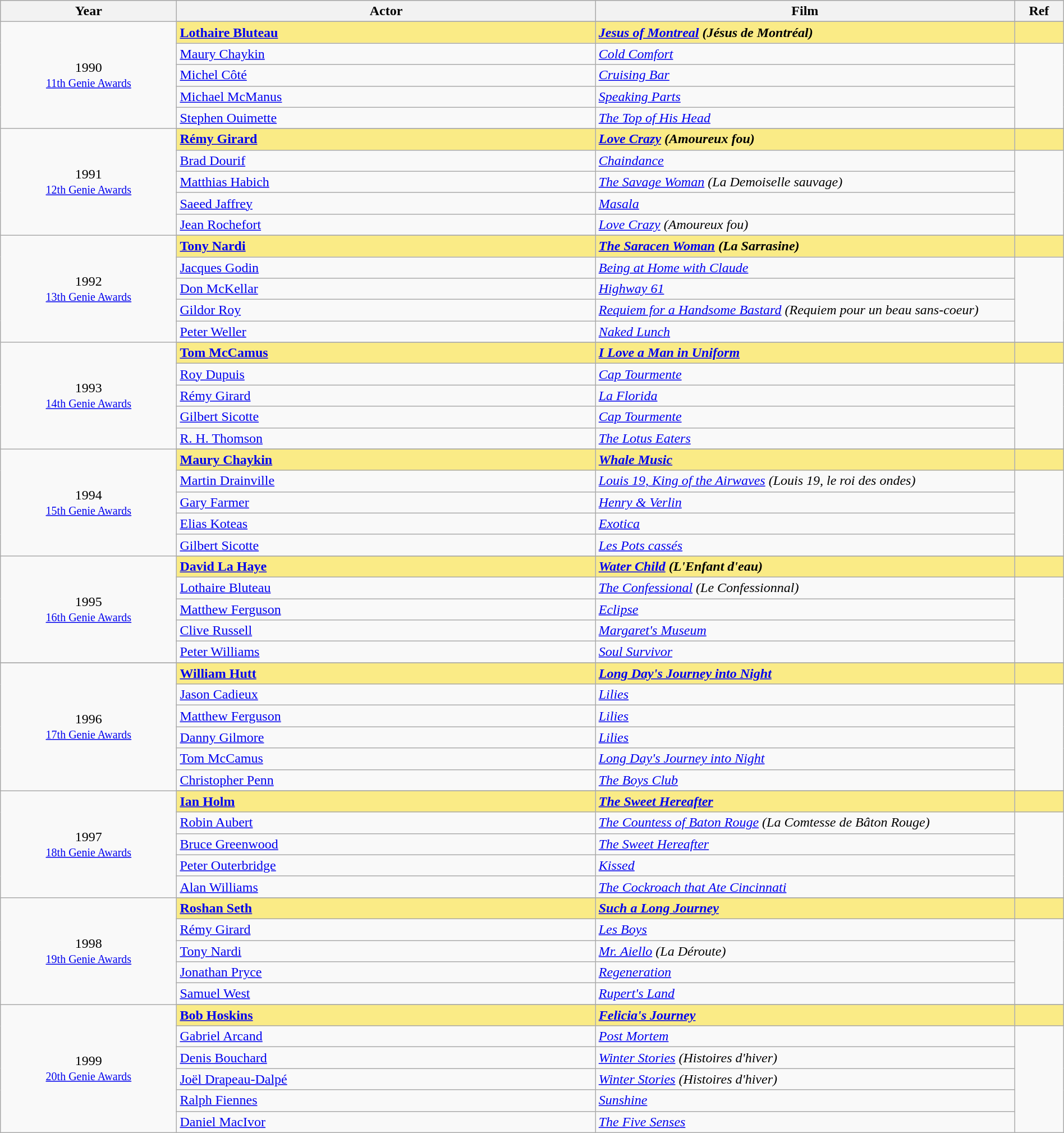<table class="wikitable" style="width:100%;">
<tr style="background:#bebebe;">
<th style="width:8%;">Year</th>
<th style="width:19%;">Actor</th>
<th style="width:19%;">Film</th>
<th style="width:2%;">Ref</th>
</tr>
<tr>
<td rowspan="6" align="center">1990 <br> <small><a href='#'>11th Genie Awards</a></small></td>
</tr>
<tr style="background:#FAEB86;">
<td><strong><a href='#'>Lothaire Bluteau</a></strong></td>
<td><strong><em><a href='#'>Jesus of Montreal</a> (Jésus de Montréal)</em></strong></td>
<td></td>
</tr>
<tr>
<td><a href='#'>Maury Chaykin</a></td>
<td><em><a href='#'>Cold Comfort</a></em></td>
<td rowspan=4></td>
</tr>
<tr>
<td><a href='#'>Michel Côté</a></td>
<td><em><a href='#'>Cruising Bar</a></em></td>
</tr>
<tr>
<td><a href='#'>Michael McManus</a></td>
<td><em><a href='#'>Speaking Parts</a></em></td>
</tr>
<tr>
<td><a href='#'>Stephen Ouimette</a></td>
<td><em><a href='#'>The Top of His Head</a></em></td>
</tr>
<tr>
<td rowspan="6" align="center">1991 <br> <small><a href='#'>12th Genie Awards</a></small></td>
</tr>
<tr style="background:#FAEB86;">
<td><strong><a href='#'>Rémy Girard</a></strong></td>
<td><strong><em><a href='#'>Love Crazy</a> (Amoureux fou)</em></strong></td>
<td></td>
</tr>
<tr>
<td><a href='#'>Brad Dourif</a></td>
<td><em><a href='#'>Chaindance</a></em></td>
<td rowspan=4></td>
</tr>
<tr>
<td><a href='#'>Matthias Habich</a></td>
<td><em><a href='#'>The Savage Woman</a> (La Demoiselle sauvage)</em></td>
</tr>
<tr>
<td><a href='#'>Saeed Jaffrey</a></td>
<td><em><a href='#'>Masala</a></em></td>
</tr>
<tr>
<td><a href='#'>Jean Rochefort</a></td>
<td><em><a href='#'>Love Crazy</a> (Amoureux fou)</em></td>
</tr>
<tr>
<td rowspan="6" align="center">1992 <br> <small><a href='#'>13th Genie Awards</a></small></td>
</tr>
<tr style="background:#FAEB86;">
<td><strong><a href='#'>Tony Nardi</a></strong></td>
<td><strong><em><a href='#'>The Saracen Woman</a> (La Sarrasine)</em></strong></td>
<td></td>
</tr>
<tr>
<td><a href='#'>Jacques Godin</a></td>
<td><em><a href='#'>Being at Home with Claude</a></em></td>
<td rowspan=4></td>
</tr>
<tr>
<td><a href='#'>Don McKellar</a></td>
<td><em><a href='#'>Highway 61</a></em></td>
</tr>
<tr>
<td><a href='#'>Gildor Roy</a></td>
<td><em><a href='#'>Requiem for a Handsome Bastard</a> (Requiem pour un beau sans-coeur)</em></td>
</tr>
<tr>
<td><a href='#'>Peter Weller</a></td>
<td><em><a href='#'>Naked Lunch</a></em></td>
</tr>
<tr>
<td rowspan="6" align="center">1993 <br> <small><a href='#'>14th Genie Awards</a></small></td>
</tr>
<tr style="background:#FAEB86;">
<td><strong><a href='#'>Tom McCamus</a></strong></td>
<td><strong><em><a href='#'>I Love a Man in Uniform</a></em></strong></td>
<td></td>
</tr>
<tr>
<td><a href='#'>Roy Dupuis</a></td>
<td><em><a href='#'>Cap Tourmente</a></em></td>
<td rowspan=4></td>
</tr>
<tr>
<td><a href='#'>Rémy Girard</a></td>
<td><em><a href='#'>La Florida</a></em></td>
</tr>
<tr>
<td><a href='#'>Gilbert Sicotte</a></td>
<td><em><a href='#'>Cap Tourmente</a></em></td>
</tr>
<tr>
<td><a href='#'>R. H. Thomson</a></td>
<td><em><a href='#'>The Lotus Eaters</a></em></td>
</tr>
<tr>
<td rowspan="6" align="center">1994 <br> <small><a href='#'>15th Genie Awards</a></small></td>
</tr>
<tr style="background:#FAEB86;">
<td><strong><a href='#'>Maury Chaykin</a></strong></td>
<td><strong><em><a href='#'>Whale Music</a></em></strong></td>
<td></td>
</tr>
<tr>
<td><a href='#'>Martin Drainville</a></td>
<td><em><a href='#'>Louis 19, King of the Airwaves</a> (Louis 19, le roi des ondes)</em></td>
<td rowspan=4></td>
</tr>
<tr>
<td><a href='#'>Gary Farmer</a></td>
<td><em><a href='#'>Henry & Verlin</a></em></td>
</tr>
<tr>
<td><a href='#'>Elias Koteas</a></td>
<td><em><a href='#'>Exotica</a></em></td>
</tr>
<tr>
<td><a href='#'>Gilbert Sicotte</a></td>
<td><em><a href='#'>Les Pots cassés</a></em></td>
</tr>
<tr>
<td rowspan="6" align="center">1995 <br> <small><a href='#'>16th Genie Awards</a></small></td>
</tr>
<tr style="background:#FAEB86;">
<td><strong><a href='#'>David La Haye</a></strong></td>
<td><strong><em><a href='#'>Water Child</a> (L'Enfant d'eau)</em></strong></td>
<td></td>
</tr>
<tr>
<td><a href='#'>Lothaire Bluteau</a></td>
<td><em><a href='#'>The Confessional</a> (Le Confessionnal)</em></td>
<td rowspan=4></td>
</tr>
<tr>
<td><a href='#'>Matthew Ferguson</a></td>
<td><em><a href='#'>Eclipse</a></em></td>
</tr>
<tr>
<td><a href='#'>Clive Russell</a></td>
<td><em><a href='#'>Margaret's Museum</a></em></td>
</tr>
<tr>
<td><a href='#'>Peter Williams</a></td>
<td><em><a href='#'>Soul Survivor</a></em></td>
</tr>
<tr>
</tr>
<tr>
<td rowspan="7" align="center">1996 <br> <small><a href='#'>17th Genie Awards</a></small></td>
</tr>
<tr style="background:#FAEB86;">
<td><strong><a href='#'>William Hutt</a></strong></td>
<td><strong><em><a href='#'>Long Day's Journey into Night</a></em></strong></td>
<td></td>
</tr>
<tr>
<td><a href='#'>Jason Cadieux</a></td>
<td><em><a href='#'>Lilies</a></em></td>
<td rowspan=5></td>
</tr>
<tr>
<td><a href='#'>Matthew Ferguson</a></td>
<td><em><a href='#'>Lilies</a></em></td>
</tr>
<tr>
<td><a href='#'>Danny Gilmore</a></td>
<td><em><a href='#'>Lilies</a></em></td>
</tr>
<tr>
<td><a href='#'>Tom McCamus</a></td>
<td><em><a href='#'>Long Day's Journey into Night</a></em></td>
</tr>
<tr>
<td><a href='#'>Christopher Penn</a></td>
<td><em><a href='#'>The Boys Club</a></em></td>
</tr>
<tr>
<td rowspan="6" align="center">1997 <br> <small><a href='#'>18th Genie Awards</a></small></td>
</tr>
<tr style="background:#FAEB86;">
<td><strong><a href='#'>Ian Holm</a></strong></td>
<td><strong><em><a href='#'>The Sweet Hereafter</a></em></strong></td>
<td></td>
</tr>
<tr>
<td><a href='#'>Robin Aubert</a></td>
<td><em><a href='#'>The Countess of Baton Rouge</a> (La Comtesse de Bâton Rouge)</em></td>
<td rowspan=4></td>
</tr>
<tr>
<td><a href='#'>Bruce Greenwood</a></td>
<td><em><a href='#'>The Sweet Hereafter</a></em></td>
</tr>
<tr>
<td><a href='#'>Peter Outerbridge</a></td>
<td><em><a href='#'>Kissed</a></em></td>
</tr>
<tr>
<td><a href='#'>Alan Williams</a></td>
<td><em><a href='#'>The Cockroach that Ate Cincinnati</a></em></td>
</tr>
<tr>
<td rowspan="6" align="center">1998 <br> <small><a href='#'>19th Genie Awards</a></small></td>
</tr>
<tr style="background:#FAEB86;">
<td><strong><a href='#'>Roshan Seth</a></strong></td>
<td><strong><em><a href='#'>Such a Long Journey</a></em></strong></td>
<td></td>
</tr>
<tr>
<td><a href='#'>Rémy Girard</a></td>
<td><em><a href='#'>Les Boys</a></em></td>
<td rowspan=4></td>
</tr>
<tr>
<td><a href='#'>Tony Nardi</a></td>
<td><em><a href='#'>Mr. Aiello</a> (La Déroute)</em></td>
</tr>
<tr>
<td><a href='#'>Jonathan Pryce</a></td>
<td><em><a href='#'>Regeneration</a></em></td>
</tr>
<tr>
<td><a href='#'>Samuel West</a></td>
<td><em><a href='#'>Rupert's Land</a></em></td>
</tr>
<tr>
<td rowspan="7" align="center">1999 <br> <small><a href='#'>20th Genie Awards</a></small></td>
</tr>
<tr style="background:#FAEB86;">
<td><strong><a href='#'>Bob Hoskins</a></strong></td>
<td><strong><em><a href='#'>Felicia's Journey</a></em></strong></td>
<td></td>
</tr>
<tr>
<td><a href='#'>Gabriel Arcand</a></td>
<td><em><a href='#'>Post Mortem</a></em></td>
<td rowspan=5></td>
</tr>
<tr>
<td><a href='#'>Denis Bouchard</a></td>
<td><em><a href='#'>Winter Stories</a> (Histoires d'hiver)</em></td>
</tr>
<tr>
<td><a href='#'>Joël Drapeau-Dalpé</a></td>
<td><em><a href='#'>Winter Stories</a> (Histoires d'hiver)</em></td>
</tr>
<tr>
<td><a href='#'>Ralph Fiennes</a></td>
<td><em><a href='#'>Sunshine</a></em></td>
</tr>
<tr>
<td><a href='#'>Daniel MacIvor</a></td>
<td><em><a href='#'>The Five Senses</a></em></td>
</tr>
</table>
